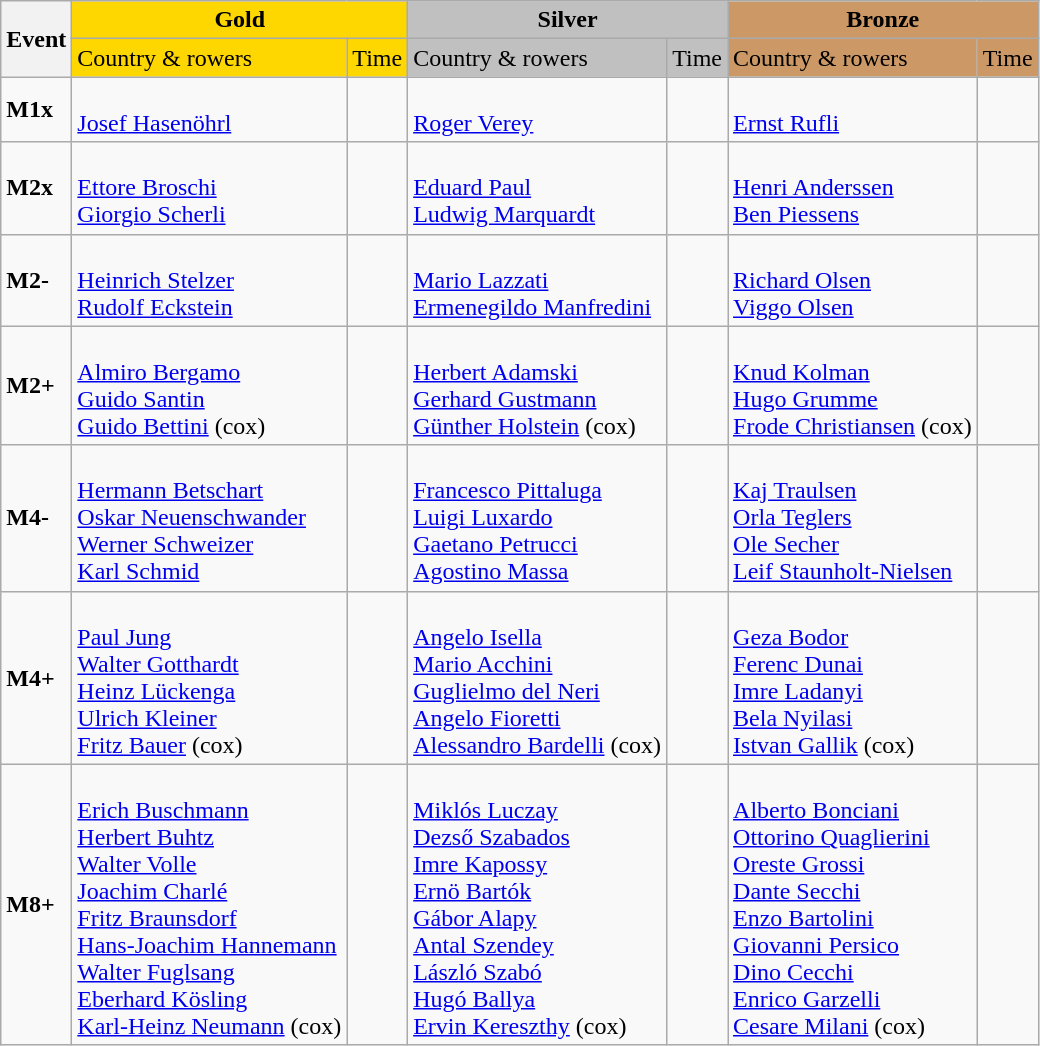<table class="wikitable">
<tr>
<th rowspan="2">Event</th>
<th colspan="2" style="background:gold;">Gold</th>
<th colspan="2" style="background:silver;">Silver</th>
<th colspan="2" style="background:#c96;">Bronze</th>
</tr>
<tr>
<td style="background:gold;">Country & rowers</td>
<td style="background:gold;">Time</td>
<td style="background:silver;">Country & rowers</td>
<td style="background:silver;">Time</td>
<td style="background:#c96;">Country & rowers</td>
<td style="background:#c96;">Time</td>
</tr>
<tr>
<td><strong>M1x</strong></td>
<td> <br> <a href='#'>Josef Hasenöhrl</a></td>
<td></td>
<td> <br> <a href='#'>Roger Verey</a></td>
<td></td>
<td> <br> <a href='#'>Ernst Rufli</a></td>
<td></td>
</tr>
<tr>
<td><strong>M2x</strong></td>
<td> <br> <a href='#'>Ettore Broschi</a> <br> <a href='#'>Giorgio Scherli</a></td>
<td></td>
<td> <br> <a href='#'>Eduard Paul</a> <br> <a href='#'>Ludwig Marquardt</a></td>
<td></td>
<td> <br> <a href='#'>Henri Anderssen</a> <br> <a href='#'>Ben Piessens</a></td>
<td></td>
</tr>
<tr>
<td><strong>M2-</strong></td>
<td> <br> <a href='#'>Heinrich Stelzer</a> <br> <a href='#'>Rudolf Eckstein</a></td>
<td></td>
<td> <br> <a href='#'>Mario Lazzati</a> <br> <a href='#'>Ermenegildo Manfredini</a></td>
<td></td>
<td> <br> <a href='#'>Richard Olsen</a> <br> <a href='#'>Viggo Olsen</a></td>
<td></td>
</tr>
<tr>
<td><strong>M2+</strong></td>
<td> <br> <a href='#'>Almiro Bergamo</a> <br> <a href='#'>Guido Santin</a> <br> <a href='#'>Guido Bettini</a> (cox)</td>
<td></td>
<td> <br> <a href='#'>Herbert Adamski</a> <br> <a href='#'>Gerhard Gustmann</a> <br> <a href='#'>Günther Holstein</a> (cox)</td>
<td></td>
<td> <br> <a href='#'>Knud Kolman</a> <br> <a href='#'>Hugo Grumme</a> <br> <a href='#'>Frode Christiansen</a> (cox)</td>
<td></td>
</tr>
<tr>
<td><strong>M4-</strong></td>
<td> <br> <a href='#'>Hermann Betschart</a> <br> <a href='#'>Oskar Neuenschwander</a> <br> <a href='#'>Werner Schweizer</a> <br> <a href='#'>Karl Schmid</a></td>
<td></td>
<td> <br> <a href='#'>Francesco Pittaluga</a> <br> <a href='#'>Luigi Luxardo</a> <br> <a href='#'>Gaetano Petrucci</a> <br> <a href='#'>Agostino Massa</a></td>
<td></td>
<td> <br> <a href='#'>Kaj Traulsen</a> <br> <a href='#'>Orla Teglers</a> <br> <a href='#'>Ole Secher</a> <br> <a href='#'>Leif Staunholt-Nielsen</a></td>
<td></td>
</tr>
<tr>
<td><strong>M4+</strong></td>
<td> <br> <a href='#'>Paul Jung</a> <br> <a href='#'>Walter Gotthardt</a> <br> <a href='#'>Heinz Lückenga</a> <br> <a href='#'>Ulrich Kleiner</a> <br> <a href='#'>Fritz Bauer</a> (cox)</td>
<td></td>
<td> <br> <a href='#'>Angelo Isella</a> <br> <a href='#'>Mario Acchini</a> <br> <a href='#'>Guglielmo del Neri</a> <br> <a href='#'>Angelo Fioretti</a> <br> <a href='#'>Alessandro Bardelli</a> (cox)</td>
<td></td>
<td> <br> <a href='#'>Geza Bodor</a> <br> <a href='#'>Ferenc Dunai</a> <br> <a href='#'>Imre Ladanyi</a> <br> <a href='#'>Bela Nyilasi</a> <br> <a href='#'>Istvan Gallik</a> (cox)</td>
<td></td>
</tr>
<tr>
<td><strong>M8+</strong></td>
<td> <br> <a href='#'>Erich Buschmann</a> <br> <a href='#'>Herbert Buhtz</a> <br> <a href='#'>Walter Volle</a> <br> <a href='#'>Joachim Charlé</a> <br> <a href='#'>Fritz Braunsdorf</a> <br> <a href='#'>Hans-Joachim Hannemann</a> <br> <a href='#'>Walter Fuglsang</a> <br> <a href='#'>Eberhard Kösling</a> <br> <a href='#'>Karl-Heinz Neumann</a> (cox)</td>
<td></td>
<td> <br> <a href='#'>Miklós Luczay</a> <br> <a href='#'>Dezső Szabados</a> <br> <a href='#'>Imre Kapossy</a> <br> <a href='#'>Ernö Bartók</a> <br> <a href='#'>Gábor Alapy</a> <br> <a href='#'>Antal Szendey</a> <br> <a href='#'>László Szabó</a> <br> <a href='#'>Hugó Ballya</a> <br> <a href='#'>Ervin Kereszthy</a> (cox)</td>
<td></td>
<td> <br> <a href='#'>Alberto Bonciani</a> <br> <a href='#'>Ottorino Quaglierini</a> <br> <a href='#'>Oreste Grossi</a> <br> <a href='#'>Dante Secchi</a> <br> <a href='#'>Enzo Bartolini</a> <br> <a href='#'>Giovanni Persico</a> <br> <a href='#'>Dino Cecchi</a> <br> <a href='#'>Enrico Garzelli</a> <br> <a href='#'>Cesare Milani</a> (cox)</td>
<td></td>
</tr>
</table>
